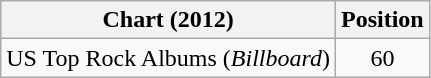<table class="wikitable plainrowheaders">
<tr>
<th>Chart (2012)</th>
<th>Position</th>
</tr>
<tr>
<td>US Top Rock Albums (<em>Billboard</em>)</td>
<td style="text-align:center">60</td>
</tr>
</table>
